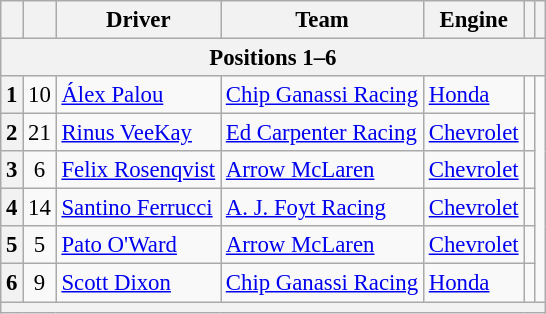<table class="wikitable" style="font-size:95%;">
<tr>
<th></th>
<th></th>
<th>Driver</th>
<th>Team</th>
<th>Engine</th>
<th></th>
<th></th>
</tr>
<tr>
<th colspan=7>Positions 1–6</th>
</tr>
<tr>
<th>1</th>
<td align="center">10</td>
<td> <a href='#'>Álex Palou</a></td>
<td><a href='#'>Chip Ganassi Racing</a></td>
<td><a href='#'>Honda</a></td>
<td></td>
</tr>
<tr>
<th>2</th>
<td align="center">21</td>
<td> <a href='#'>Rinus VeeKay</a></td>
<td><a href='#'>Ed Carpenter Racing</a></td>
<td><a href='#'>Chevrolet</a></td>
<td></td>
</tr>
<tr>
<th>3</th>
<td align="center">6</td>
<td> <a href='#'>Felix Rosenqvist</a></td>
<td><a href='#'>Arrow McLaren</a></td>
<td><a href='#'>Chevrolet</a></td>
<td></td>
</tr>
<tr>
<th>4</th>
<td align="center">14</td>
<td> <a href='#'>Santino Ferrucci</a></td>
<td><a href='#'>A. J. Foyt Racing</a></td>
<td><a href='#'>Chevrolet</a></td>
<td></td>
</tr>
<tr>
<th>5</th>
<td align="center">5</td>
<td> <a href='#'>Pato O'Ward</a></td>
<td><a href='#'>Arrow McLaren</a></td>
<td><a href='#'>Chevrolet</a></td>
<td></td>
</tr>
<tr>
<th>6</th>
<td align="center">9</td>
<td> <a href='#'>Scott Dixon</a> </td>
<td><a href='#'>Chip Ganassi Racing</a></td>
<td><a href='#'>Honda</a></td>
<td></td>
</tr>
<tr>
<th colspan=7></th>
</tr>
</table>
